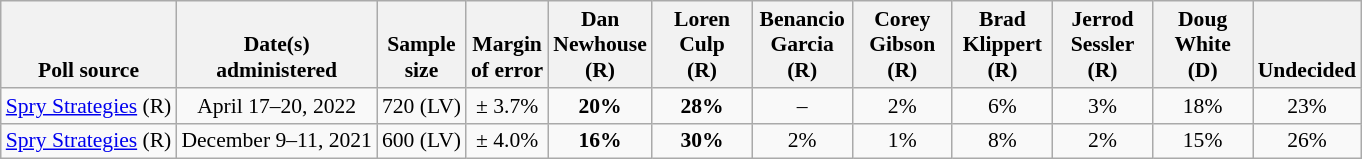<table class="wikitable" style="font-size:90%;text-align:center;">
<tr valign=bottom>
<th>Poll source</th>
<th>Date(s)<br>administered</th>
<th>Sample<br>size</th>
<th>Margin<br>of error</th>
<th style="width:60px;">Dan<br>Newhouse<br>(R)</th>
<th style="width:60px;">Loren<br>Culp<br>(R)</th>
<th style="width:60px;">Benancio<br>Garcia<br>(R)</th>
<th style="width:60px;">Corey<br>Gibson<br>(R)</th>
<th style="width:60px;">Brad<br>Klippert<br>(R)</th>
<th style="width:60px;">Jerrod<br>Sessler<br>(R)</th>
<th style="width:60px;">Doug<br>White<br>(D)</th>
<th>Undecided</th>
</tr>
<tr>
<td style="text-align:left;"><a href='#'>Spry Strategies</a> (R)</td>
<td>April 17–20, 2022</td>
<td>720 (LV)</td>
<td>± 3.7%</td>
<td><strong>20%</strong></td>
<td><strong>28%</strong></td>
<td>–</td>
<td>2%</td>
<td>6%</td>
<td>3%</td>
<td>18%</td>
<td>23%</td>
</tr>
<tr>
<td style="text-align:left;"><a href='#'>Spry Strategies</a> (R)</td>
<td>December 9–11, 2021</td>
<td>600 (LV)</td>
<td>± 4.0%</td>
<td><strong>16%</strong></td>
<td><strong>30%</strong></td>
<td>2%</td>
<td>1%</td>
<td>8%</td>
<td>2%</td>
<td>15%</td>
<td>26%</td>
</tr>
</table>
